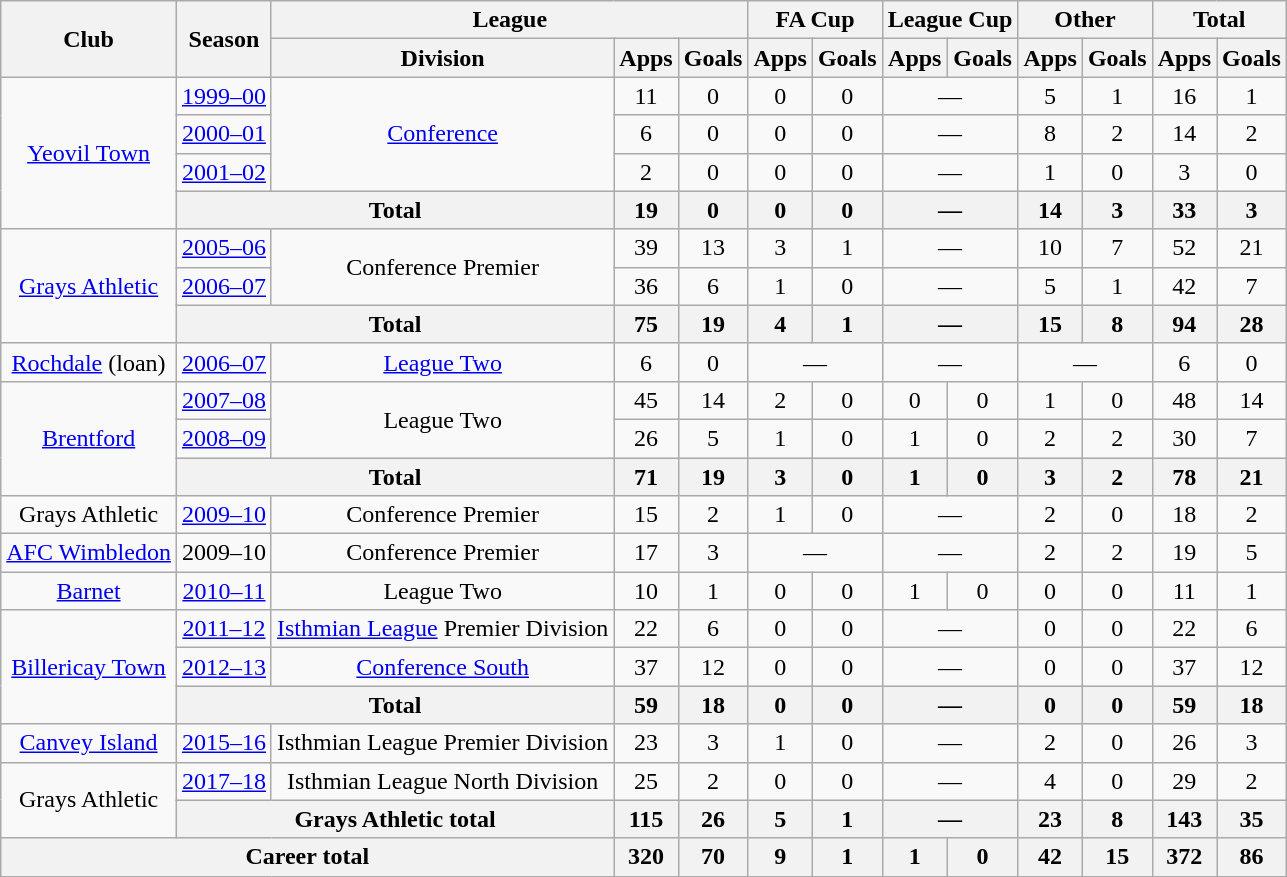<table class="wikitable" style="text-align: center">
<tr>
<th rowspan="2">Club</th>
<th rowspan="2">Season</th>
<th colspan="3">League</th>
<th colspan="2">FA Cup</th>
<th colspan="2">League Cup</th>
<th colspan="2">Other</th>
<th colspan="2">Total</th>
</tr>
<tr>
<th>Division</th>
<th>Apps</th>
<th>Goals</th>
<th>Apps</th>
<th>Goals</th>
<th>Apps</th>
<th>Goals</th>
<th>Apps</th>
<th>Goals</th>
<th>Apps</th>
<th>Goals</th>
</tr>
<tr>
<td rowspan="4"><a href='#'>Yeovil Town</a></td>
<td><a href='#'>1999–00</a></td>
<td rowspan="3"><a href='#'>Conference</a></td>
<td>11</td>
<td>0</td>
<td>0</td>
<td>0</td>
<td colspan="2">―</td>
<td>5</td>
<td>1</td>
<td>16</td>
<td>1</td>
</tr>
<tr>
<td><a href='#'>2000–01</a></td>
<td>6</td>
<td>0</td>
<td>0</td>
<td>0</td>
<td colspan="2">―</td>
<td>8</td>
<td>2</td>
<td>14</td>
<td>2</td>
</tr>
<tr>
<td><a href='#'>2001–02</a></td>
<td>2</td>
<td>0</td>
<td>0</td>
<td>0</td>
<td colspan="2">―</td>
<td>1</td>
<td>0</td>
<td>3</td>
<td>0</td>
</tr>
<tr>
<th colspan="2">Total</th>
<th>19</th>
<th>0</th>
<th>0</th>
<th>0</th>
<th colspan="2">―</th>
<th>14</th>
<th>3</th>
<th>33</th>
<th>3</th>
</tr>
<tr>
<td rowspan="3"><a href='#'>Grays Athletic</a></td>
<td><a href='#'>2005–06</a></td>
<td rowspan="2">Conference Premier</td>
<td>39</td>
<td>13</td>
<td>3</td>
<td>1</td>
<td colspan="2">―</td>
<td>10</td>
<td>7</td>
<td>52</td>
<td>21</td>
</tr>
<tr>
<td><a href='#'>2006–07</a></td>
<td>36</td>
<td>6</td>
<td>1</td>
<td>0</td>
<td colspan="2">―</td>
<td>5</td>
<td>1</td>
<td>42</td>
<td>7</td>
</tr>
<tr>
<th colspan="2">Total</th>
<th>75</th>
<th>19</th>
<th>4</th>
<th>1</th>
<th colspan="2">―</th>
<th>15</th>
<th>8</th>
<th>94</th>
<th>28</th>
</tr>
<tr>
<td><a href='#'>Rochdale</a> (loan)</td>
<td><a href='#'>2006–07</a></td>
<td><a href='#'>League Two</a></td>
<td>6</td>
<td>0</td>
<td colspan="2">―</td>
<td colspan="2">―</td>
<td colspan="2">―</td>
<td>6</td>
<td>0</td>
</tr>
<tr>
<td rowspan="3"><a href='#'>Brentford</a></td>
<td><a href='#'>2007–08</a></td>
<td rowspan="2">League Two</td>
<td>45</td>
<td>14</td>
<td>2</td>
<td>0</td>
<td>0</td>
<td>0</td>
<td>1</td>
<td>0</td>
<td>48</td>
<td>14</td>
</tr>
<tr>
<td><a href='#'>2008–09</a></td>
<td>26</td>
<td>5</td>
<td>1</td>
<td>0</td>
<td>1</td>
<td>0</td>
<td>2</td>
<td>2</td>
<td>30</td>
<td>7</td>
</tr>
<tr>
<th colspan="2">Total</th>
<th>71</th>
<th>19</th>
<th>3</th>
<th>0</th>
<th>1</th>
<th>0</th>
<th>3</th>
<th>2</th>
<th>78</th>
<th>21</th>
</tr>
<tr>
<td>Grays Athletic</td>
<td><a href='#'>2009–10</a></td>
<td>Conference Premier</td>
<td>15</td>
<td>2</td>
<td>1</td>
<td>0</td>
<td colspan="2">―</td>
<td>2</td>
<td>0</td>
<td>18</td>
<td>2</td>
</tr>
<tr>
<td><a href='#'>AFC Wimbledon</a></td>
<td>2009–10</td>
<td>Conference Premier</td>
<td>17</td>
<td>3</td>
<td colspan="2">―</td>
<td colspan="2">―</td>
<td>2</td>
<td>2</td>
<td>19</td>
<td>5</td>
</tr>
<tr>
<td><a href='#'>Barnet</a></td>
<td><a href='#'>2010–11</a></td>
<td>League Two</td>
<td>10</td>
<td>1</td>
<td>0</td>
<td>0</td>
<td>1</td>
<td>0</td>
<td>0</td>
<td>0</td>
<td>11</td>
<td>1</td>
</tr>
<tr>
<td rowspan="3"><a href='#'>Billericay Town</a></td>
<td><a href='#'>2011–12</a></td>
<td><a href='#'>Isthmian League</a> Premier Division</td>
<td>22</td>
<td>6</td>
<td>0</td>
<td>0</td>
<td colspan="2">―</td>
<td>0</td>
<td>0</td>
<td>22</td>
<td>6</td>
</tr>
<tr>
<td><a href='#'>2012–13</a></td>
<td><a href='#'>Conference South</a></td>
<td>37</td>
<td>12</td>
<td>0</td>
<td>0</td>
<td colspan="2">―</td>
<td>0</td>
<td>0</td>
<td>37</td>
<td>12</td>
</tr>
<tr>
<th colspan="2">Total</th>
<th>59</th>
<th>18</th>
<th>0</th>
<th>0</th>
<th colspan="2">―</th>
<th>0</th>
<th>0</th>
<th>59</th>
<th>18</th>
</tr>
<tr>
<td><a href='#'>Canvey Island</a></td>
<td><a href='#'>2015–16</a></td>
<td>Isthmian League Premier Division</td>
<td>23</td>
<td>3</td>
<td>1</td>
<td>0</td>
<td colspan="2">―</td>
<td>2</td>
<td>0</td>
<td>26</td>
<td>3</td>
</tr>
<tr>
<td rowspan="2">Grays Athletic</td>
<td><a href='#'>2017–18</a></td>
<td>Isthmian League North Division</td>
<td>25</td>
<td>2</td>
<td>0</td>
<td>0</td>
<td colspan="2">―</td>
<td>4</td>
<td>0</td>
<td>29</td>
<td>2</td>
</tr>
<tr>
<th colspan="2">Grays Athletic total</th>
<th>115</th>
<th>26</th>
<th>5</th>
<th>1</th>
<th colspan="2">―</th>
<th>23</th>
<th>8</th>
<th>143</th>
<th>35</th>
</tr>
<tr>
<th colspan="3">Career total</th>
<th>320</th>
<th>70</th>
<th>9</th>
<th>1</th>
<th>1</th>
<th>0</th>
<th>42</th>
<th>15</th>
<th>372</th>
<th>86</th>
</tr>
</table>
